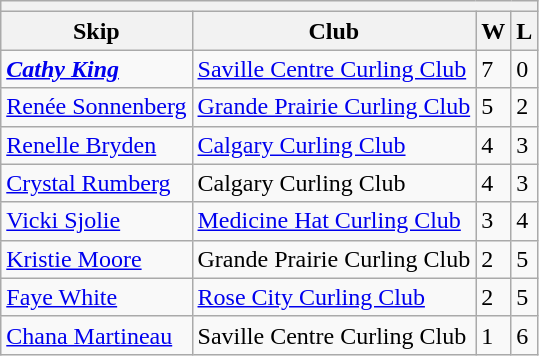<table class="wikitable">
<tr>
<th align="center" colspan=4></th>
</tr>
<tr>
<th>Skip</th>
<th>Club</th>
<th>W</th>
<th>L</th>
</tr>
<tr>
<td><strong><em><a href='#'>Cathy King</a></em></strong></td>
<td><a href='#'>Saville Centre Curling Club</a></td>
<td>7</td>
<td>0</td>
</tr>
<tr>
<td><a href='#'>Renée Sonnenberg</a></td>
<td><a href='#'>Grande Prairie Curling Club</a></td>
<td>5</td>
<td>2</td>
</tr>
<tr>
<td><a href='#'>Renelle Bryden</a></td>
<td><a href='#'>Calgary Curling Club</a></td>
<td>4</td>
<td>3</td>
</tr>
<tr>
<td><a href='#'>Crystal Rumberg</a></td>
<td>Calgary Curling Club</td>
<td>4</td>
<td>3</td>
</tr>
<tr>
<td><a href='#'>Vicki Sjolie</a></td>
<td><a href='#'>Medicine Hat Curling Club</a></td>
<td>3</td>
<td>4</td>
</tr>
<tr>
<td><a href='#'>Kristie Moore</a></td>
<td>Grande Prairie Curling Club</td>
<td>2</td>
<td>5</td>
</tr>
<tr>
<td><a href='#'>Faye White</a></td>
<td><a href='#'>Rose City Curling Club</a></td>
<td>2</td>
<td>5</td>
</tr>
<tr>
<td><a href='#'>Chana Martineau</a></td>
<td>Saville Centre Curling Club</td>
<td>1</td>
<td>6</td>
</tr>
</table>
